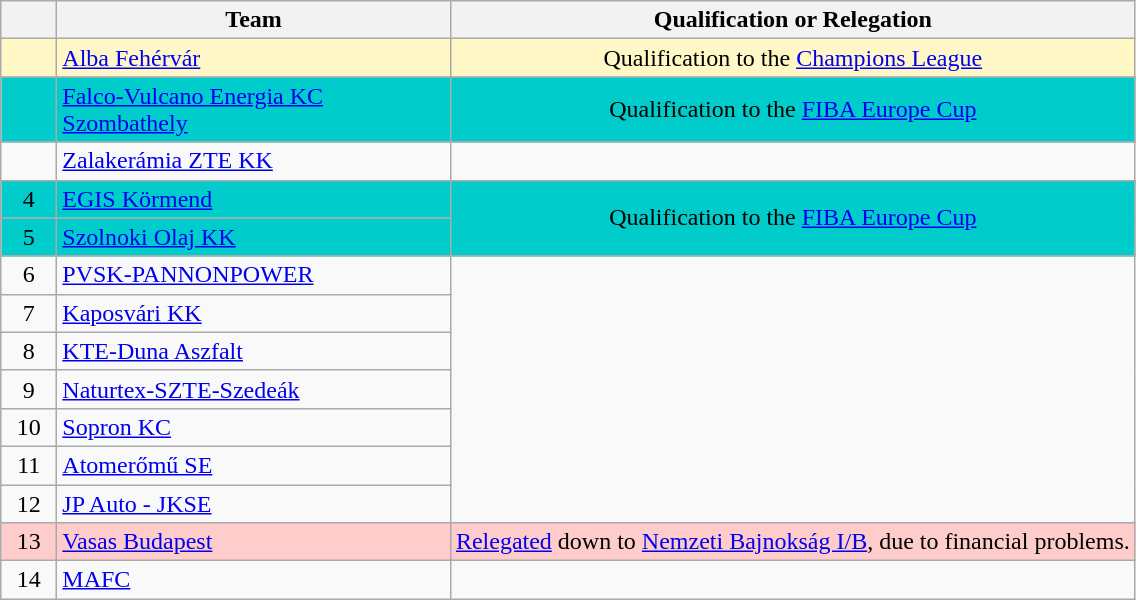<table class="wikitable" style="text-align: center;">
<tr>
<th width=30></th>
<th width=255>Team</th>
<th>Qualification or Relegation</th>
</tr>
<tr bgcolor="#FFF8C6">
<td></td>
<td align=left><a href='#'>Alba Fehérvár</a></td>
<td>Qualification to the <a href='#'>Champions League</a></td>
</tr>
<tr bgcolor="#00CCCC">
<td></td>
<td align=left><a href='#'>Falco-Vulcano Energia KC Szombathely</a></td>
<td>Qualification to the <a href='#'>FIBA Europe Cup</a></td>
</tr>
<tr>
<td></td>
<td align=left><a href='#'>Zalakerámia ZTE KK</a></td>
</tr>
<tr bgcolor="#00CCCC">
<td>4</td>
<td align="left"><a href='#'>EGIS Körmend</a></td>
<td rowspan=2>Qualification to the <a href='#'>FIBA Europe Cup</a></td>
</tr>
<tr bgcolor="#00CCCC">
<td>5</td>
<td align="left"><a href='#'>Szolnoki Olaj KK</a></td>
</tr>
<tr>
<td>6</td>
<td align="left"><a href='#'>PVSK-PANNONPOWER</a></td>
</tr>
<tr>
<td>7</td>
<td align="left"><a href='#'>Kaposvári KK</a></td>
</tr>
<tr>
<td>8</td>
<td align="left"><a href='#'>KTE-Duna Aszfalt</a></td>
</tr>
<tr>
<td>9</td>
<td align="left"><a href='#'>Naturtex-SZTE-Szedeák</a></td>
</tr>
<tr>
<td>10</td>
<td align="left"><a href='#'>Sopron KC</a></td>
</tr>
<tr>
<td>11</td>
<td align="left"><a href='#'>Atomerőmű SE</a></td>
</tr>
<tr>
<td>12</td>
<td align="left"><a href='#'>JP Auto - JKSE</a></td>
</tr>
<tr bgcolor="FFCCCC">
<td>13</td>
<td align="left"><a href='#'>Vasas Budapest</a></td>
<td><a href='#'>Relegated</a> down to <a href='#'>Nemzeti Bajnokság I/B</a>, due to financial problems.</td>
</tr>
<tr>
<td>14</td>
<td align="left"><a href='#'>MAFC</a></td>
</tr>
</table>
